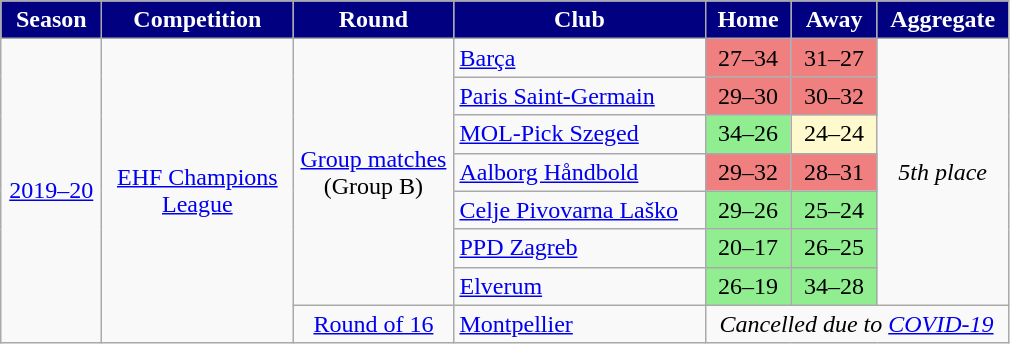<table class="wikitable" style="text-align: center">
<tr>
<th style="color:#FFFFFF; background:#000080"; width=60>Season</th>
<th style="color:#FFFFFF; background:#000080"; width=120>Competition</th>
<th style="color:#FFFFFF; background:#000080"; width=100>Round</th>
<th style="color:#FFFFFF; background:#000080"; width=160>Club</th>
<th style="color:#FFFFFF; background:#000080"; width=50>Home</th>
<th style="color:#FFFFFF; background:#000080"; width=50>Away</th>
<th style="color:#FFFFFF; background:#000080"; width=80>Aggregate</th>
</tr>
<tr>
<td rowspan="8"><a href='#'>2019–20</a></td>
<td rowspan="8"><a href='#'>EHF Champions League</a></td>
<td rowspan="7"><a href='#'>Group matches</a> (Group B)</td>
<td style="text-align:left"> <a href='#'>Barça</a></td>
<td style="text-align:center; background:lightcoral;">27–34</td>
<td style="text-align:center; background:lightcoral;">31–27</td>
<td align=center rowspan=7><em>5th place</em></td>
</tr>
<tr>
<td style="text-align:left"> <a href='#'>Paris Saint-Germain</a></td>
<td style="text-align:center; background:lightcoral;">29–30</td>
<td style="text-align:center; background:lightcoral;">30–32</td>
</tr>
<tr>
<td style="text-align:left"> <a href='#'>MOL-Pick Szeged</a></td>
<td style="text-align:center; background:lightgreen;">34–26</td>
<td style="text-align:center; background:lemonchiffon;">24–24</td>
</tr>
<tr>
<td style="text-align:left"> <a href='#'>Aalborg Håndbold</a></td>
<td style="text-align:center; background:lightcoral;">29–32</td>
<td style="text-align:center; background:lightcoral;">28–31</td>
</tr>
<tr>
<td style="text-align:left"> <a href='#'>Celje Pivovarna Laško</a></td>
<td style="text-align:center; background:lightgreen;">29–26</td>
<td style="text-align:center; background:lightgreen;">25–24</td>
</tr>
<tr>
<td style="text-align:left"> <a href='#'>PPD Zagreb</a></td>
<td style="text-align:center; background:lightgreen;">20–17</td>
<td style="text-align:center; background:lightgreen;">26–25</td>
</tr>
<tr>
<td style="text-align:left"> <a href='#'>Elverum</a></td>
<td style="text-align:center; background:lightgreen;">26–19</td>
<td style="text-align:center; background:lightgreen;">34–28</td>
</tr>
<tr>
<td><a href='#'>Round of 16</a></td>
<td style="text-align:left"> <a href='#'>Montpellier</a></td>
<td style="text-align:center;" colspan="3"><em>Cancelled due to <a href='#'>COVID-19</a></em></td>
</tr>
</table>
